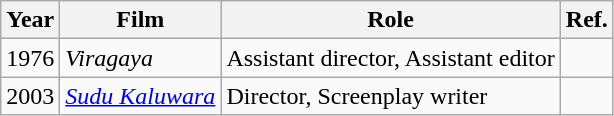<table class="wikitable">
<tr>
<th>Year</th>
<th>Film</th>
<th>Role</th>
<th>Ref.</th>
</tr>
<tr>
<td>1976</td>
<td><em>Viragaya</em></td>
<td>Assistant director, Assistant editor</td>
<td></td>
</tr>
<tr>
<td>2003</td>
<td><em><a href='#'>Sudu Kaluwara</a></em></td>
<td>Director, Screenplay writer</td>
<td></td>
</tr>
</table>
